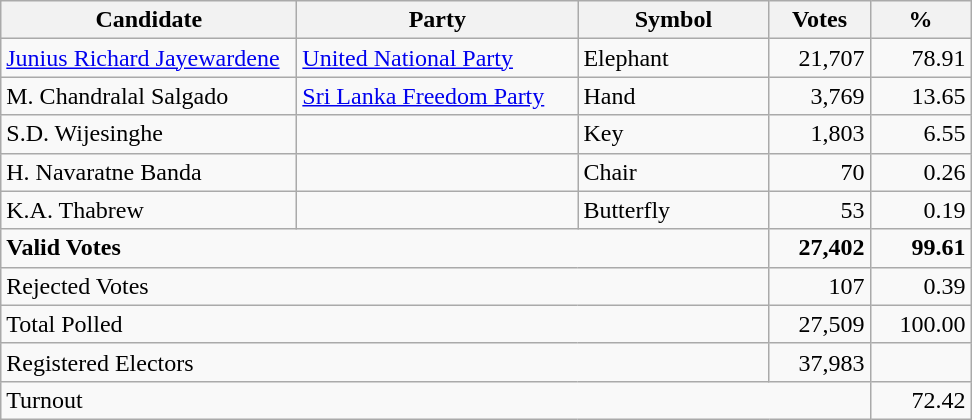<table class="wikitable" border="1" style="text-align:right;">
<tr>
<th align=left width="190">Candidate</th>
<th align=left width="180">Party</th>
<th align=left width="120">Symbol</th>
<th align=left width="60">Votes</th>
<th align=left width="60">%</th>
</tr>
<tr>
<td align=left><a href='#'>Junius Richard Jayewardene</a></td>
<td align=left><a href='#'>United National Party</a></td>
<td align=left>Elephant</td>
<td align=right>21,707</td>
<td align=right>78.91</td>
</tr>
<tr>
<td align=left>M. Chandralal Salgado</td>
<td align=left><a href='#'>Sri Lanka Freedom Party</a></td>
<td align=left>Hand</td>
<td align=right>3,769</td>
<td align=right>13.65</td>
</tr>
<tr>
<td align=left>S.D. Wijesinghe</td>
<td></td>
<td align=left>Key</td>
<td align=right>1,803</td>
<td align=right>6.55</td>
</tr>
<tr>
<td align=left>H. Navaratne Banda</td>
<td></td>
<td align=left>Chair</td>
<td align=right>70</td>
<td align=right>0.26</td>
</tr>
<tr>
<td align=left>K.A. Thabrew</td>
<td></td>
<td align=left>Butterfly</td>
<td align=right>53</td>
<td align=right>0.19</td>
</tr>
<tr>
<td align=left colspan=3><strong>Valid Votes</strong></td>
<td><strong>27,402</strong></td>
<td><strong>99.61</strong></td>
</tr>
<tr>
<td align=left colspan=3>Rejected Votes</td>
<td align=right>107</td>
<td align=right>0.39</td>
</tr>
<tr>
<td align=left colspan=3>Total Polled</td>
<td align=right>27,509</td>
<td align=right>100.00</td>
</tr>
<tr>
<td align=left colspan=3>Registered Electors</td>
<td align=right>37,983</td>
<td></td>
</tr>
<tr>
<td align=left colspan=4>Turnout</td>
<td align=right>72.42</td>
</tr>
</table>
